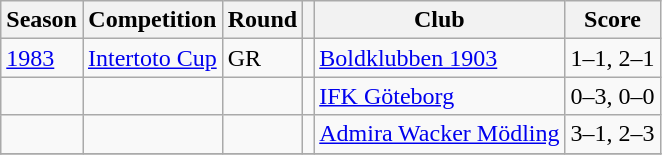<table class="wikitable">
<tr>
<th>Season</th>
<th>Competition</th>
<th>Round</th>
<th></th>
<th>Club</th>
<th>Score</th>
</tr>
<tr>
<td><a href='#'>1983</a></td>
<td><a href='#'>Intertoto Cup</a></td>
<td>GR</td>
<td></td>
<td><a href='#'>Boldklubben 1903</a></td>
<td>1–1, 2–1</td>
</tr>
<tr>
<td></td>
<td></td>
<td></td>
<td></td>
<td><a href='#'>IFK Göteborg</a></td>
<td>0–3, 0–0</td>
</tr>
<tr>
<td></td>
<td></td>
<td></td>
<td></td>
<td><a href='#'>Admira Wacker Mödling</a></td>
<td>3–1, 2–3</td>
</tr>
<tr>
</tr>
</table>
